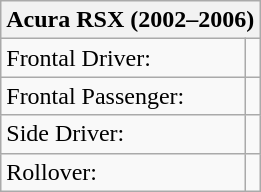<table class="wikitable">
<tr>
<th align="center" colspan="2">Acura RSX (2002–2006)</th>
</tr>
<tr>
<td>Frontal Driver:</td>
<td></td>
</tr>
<tr>
<td>Frontal Passenger:</td>
<td></td>
</tr>
<tr>
<td>Side Driver:</td>
<td></td>
</tr>
<tr>
<td>Rollover:</td>
<td></td>
</tr>
</table>
